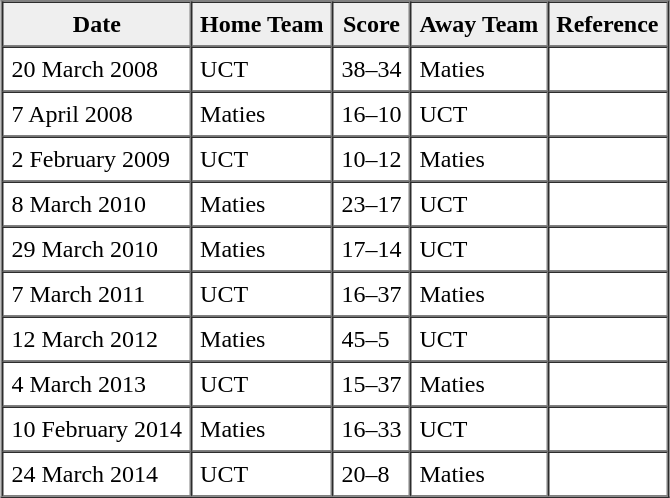<table border="1" cellpadding="5" cellspacing="0" align="center">
<tr>
<th scope="col" style="background:#efefef;">Date</th>
<th scope="col" style="background:#efefef;">Home Team</th>
<th scope="col" style="background:#efefef;">Score</th>
<th scope="col" style="background:#efefef;">Away Team</th>
<th scope="col" style="background:#efefef;">Reference</th>
</tr>
<tr>
<td>20 March 2008</td>
<td>UCT</td>
<td>38–34</td>
<td>Maties</td>
<td></td>
</tr>
<tr>
<td>7 April 2008</td>
<td>Maties</td>
<td>16–10</td>
<td>UCT</td>
<td></td>
</tr>
<tr>
<td>2 February 2009</td>
<td>UCT</td>
<td>10–12</td>
<td>Maties</td>
<td></td>
</tr>
<tr>
<td>8 March 2010</td>
<td>Maties</td>
<td>23–17</td>
<td>UCT</td>
<td></td>
</tr>
<tr>
<td>29 March 2010</td>
<td>Maties</td>
<td>17–14</td>
<td>UCT</td>
<td></td>
</tr>
<tr>
<td>7 March 2011</td>
<td>UCT</td>
<td>16–37</td>
<td>Maties</td>
<td></td>
</tr>
<tr>
<td>12 March 2012</td>
<td>Maties</td>
<td>45–5</td>
<td>UCT</td>
<td></td>
</tr>
<tr>
<td>4 March 2013</td>
<td>UCT</td>
<td>15–37</td>
<td>Maties</td>
<td></td>
</tr>
<tr>
<td>10 February 2014</td>
<td>Maties</td>
<td>16–33</td>
<td>UCT</td>
<td></td>
</tr>
<tr>
<td>24 March 2014</td>
<td>UCT</td>
<td>20–8</td>
<td>Maties</td>
<td></td>
</tr>
</table>
